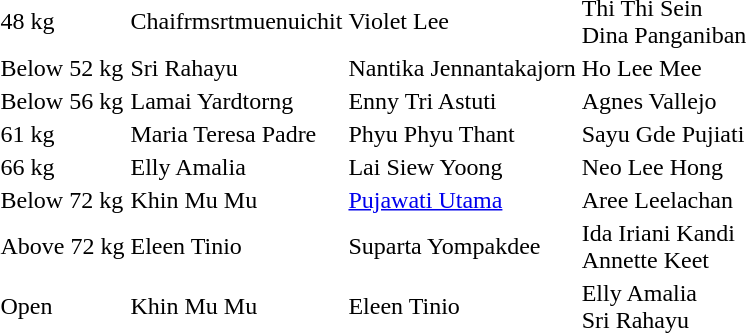<table>
<tr>
<td>48 kg</td>
<td> Chaifrmsrtmuenuichit</td>
<td> Violet Lee</td>
<td> Thi Thi Sein<br> Dina Panganiban</td>
</tr>
<tr>
<td>Below 52 kg</td>
<td> Sri Rahayu</td>
<td> Nantika Jennantakajorn</td>
<td> Ho Lee Mee</td>
</tr>
<tr>
<td>Below 56 kg</td>
<td> Lamai Yardtorng</td>
<td> Enny Tri Astuti</td>
<td> Agnes Vallejo</td>
</tr>
<tr>
<td>61 kg</td>
<td> Maria Teresa Padre</td>
<td> Phyu Phyu Thant</td>
<td> Sayu Gde Pujiati</td>
</tr>
<tr>
<td>66 kg</td>
<td> Elly Amalia</td>
<td> Lai Siew Yoong</td>
<td> Neo Lee Hong</td>
</tr>
<tr>
<td>Below 72 kg</td>
<td> Khin Mu Mu</td>
<td> <a href='#'>Pujawati Utama</a></td>
<td> Aree Leelachan</td>
</tr>
<tr>
<td>Above 72 kg</td>
<td> Eleen Tinio</td>
<td> Suparta Yompakdee</td>
<td> Ida Iriani Kandi<br> Annette Keet</td>
</tr>
<tr>
<td>Open</td>
<td> Khin Mu Mu</td>
<td> Eleen Tinio</td>
<td> Elly Amalia<br> Sri Rahayu</td>
</tr>
</table>
